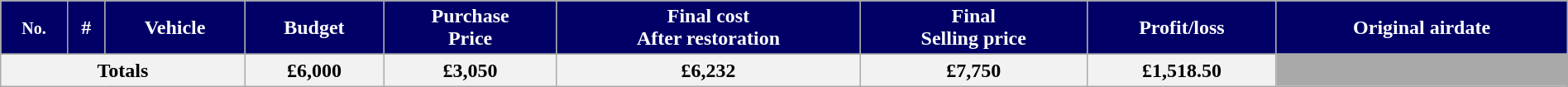<table class="wikitable plainrowheaders" style="width: 100%; margin-right: 0;">
<tr style="color:white">
<th style="background:#000066;"><small>No.</small></th>
<th style="background:#000066;">#</th>
<th style="background:#000066;">Vehicle</th>
<th style="background:#000066;">Budget</th>
<th style="background:#000066;">Purchase<br>Price</th>
<th style="background:#000066;">Final cost<br>After restoration</th>
<th style="background:#000066;">Final<br>Selling price</th>
<th style="background:#000066;">Profit/loss</th>
<th style="background:#000066;">Original airdate</th>
</tr>
<tr>
</tr>
<tr>
<th colspan="3;">Totals</th>
<th>£6,000</th>
<th>£3,050</th>
<th>£6,232</th>
<th>£7,750</th>
<th>£1,518.50</th>
<th colspan="2" style="background:darkgrey;"></th>
</tr>
</table>
